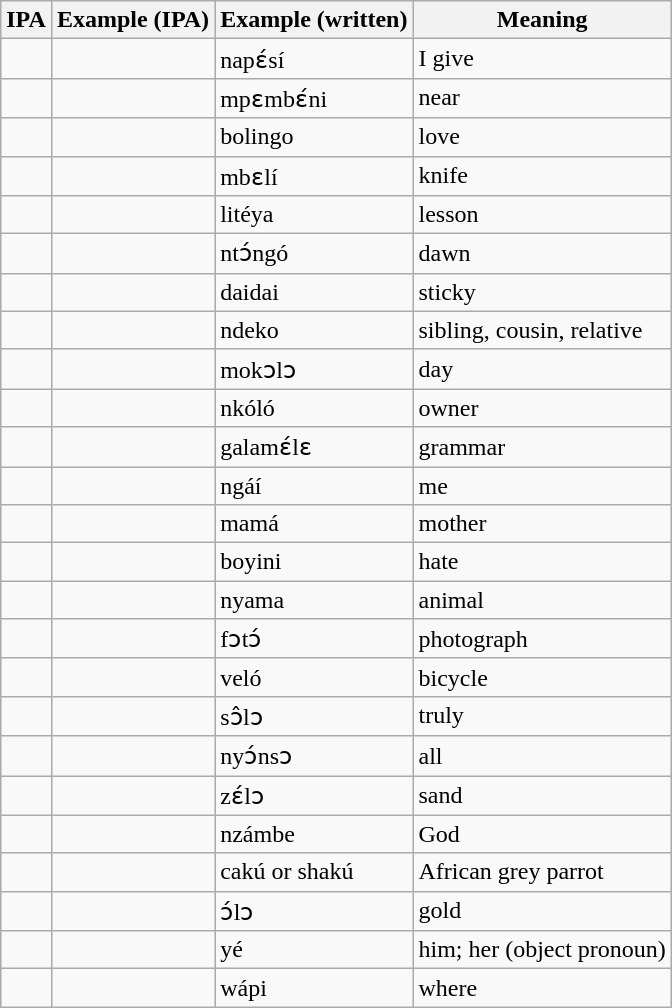<table class="wikitable">
<tr>
<th>IPA</th>
<th>Example (IPA)</th>
<th>Example (written)</th>
<th>Meaning</th>
</tr>
<tr>
<td style="font-size: larger;"></td>
<td></td>
<td>napɛ́sí</td>
<td>I give</td>
</tr>
<tr>
<td style="font-size: larger;"></td>
<td></td>
<td>mpɛmbɛ́ni</td>
<td>near</td>
</tr>
<tr>
<td style="font-size: larger;"></td>
<td></td>
<td>bolingo</td>
<td>love</td>
</tr>
<tr>
<td style="font-size: larger;"></td>
<td></td>
<td>mbɛlí</td>
<td>knife</td>
</tr>
<tr>
<td style="font-size: larger;"></td>
<td></td>
<td>litéya</td>
<td>lesson</td>
</tr>
<tr>
<td style="font-size: larger;"></td>
<td></td>
<td>ntɔ́ngó</td>
<td>dawn</td>
</tr>
<tr>
<td style="font-size: larger;"></td>
<td></td>
<td>daidai</td>
<td>sticky</td>
</tr>
<tr>
<td style="font-size: larger;"></td>
<td></td>
<td>ndeko</td>
<td>sibling, cousin, relative</td>
</tr>
<tr>
<td style="font-size: larger;"></td>
<td></td>
<td>mokɔlɔ</td>
<td>day</td>
</tr>
<tr>
<td style="font-size: larger;"></td>
<td></td>
<td>nkóló</td>
<td>owner</td>
</tr>
<tr>
<td style="font-size: larger;"></td>
<td></td>
<td>galamɛ́lɛ</td>
<td>grammar</td>
</tr>
<tr>
<td style="font-size: larger;"></td>
<td></td>
<td>ngáí</td>
<td>me</td>
</tr>
<tr>
<td style="font-size: larger;"></td>
<td></td>
<td>mamá</td>
<td>mother</td>
</tr>
<tr>
<td style="font-size: larger;"></td>
<td></td>
<td>boyini</td>
<td>hate</td>
</tr>
<tr>
<td style="font-size: larger;"></td>
<td></td>
<td>nyama</td>
<td>animal</td>
</tr>
<tr>
<td style="font-size: larger;"></td>
<td></td>
<td>fɔtɔ́</td>
<td>photograph</td>
</tr>
<tr>
<td style="font-size: larger;"></td>
<td></td>
<td>veló</td>
<td>bicycle</td>
</tr>
<tr>
<td style="font-size: larger;"></td>
<td></td>
<td>sɔ̂lɔ</td>
<td>truly</td>
</tr>
<tr>
<td style="font-size: larger;"></td>
<td></td>
<td>nyɔ́nsɔ</td>
<td>all</td>
</tr>
<tr>
<td style="font-size: larger;"></td>
<td></td>
<td>zɛ́lɔ</td>
<td>sand</td>
</tr>
<tr>
<td style="font-size: larger;"></td>
<td></td>
<td>nzámbe</td>
<td>God</td>
</tr>
<tr>
<td style="font-size: larger;"></td>
<td></td>
<td>cakú or shakú</td>
<td>African grey parrot</td>
</tr>
<tr>
<td style="font-size: larger;"></td>
<td></td>
<td>ɔ́lɔ</td>
<td>gold</td>
</tr>
<tr>
<td style="font-size: larger;"></td>
<td></td>
<td>yé</td>
<td>him; her (object pronoun)</td>
</tr>
<tr>
<td style="font-size: larger;"></td>
<td></td>
<td>wápi</td>
<td>where</td>
</tr>
</table>
